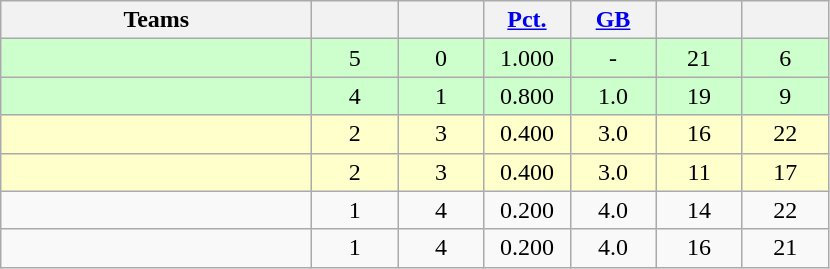<table class="wikitable" style="text-align:center;">
<tr>
<th width=200px>Teams</th>
<th width=50px></th>
<th width=50px></th>
<th width=50px><a href='#'>Pct.</a></th>
<th width=50px><a href='#'>GB</a></th>
<th width=50px></th>
<th width=50px></th>
</tr>
<tr style="background-color:#ccffcc">
<td align="left"></td>
<td>5</td>
<td>0</td>
<td>1.000</td>
<td>-</td>
<td>21</td>
<td>6</td>
</tr>
<tr style="background-color:#ccffcc">
<td align="left"></td>
<td>4</td>
<td>1</td>
<td>0.800</td>
<td>1.0</td>
<td>19</td>
<td>9</td>
</tr>
<tr style="background-color:#ffffcc">
<td align="left"></td>
<td>2</td>
<td>3</td>
<td>0.400</td>
<td>3.0</td>
<td>16</td>
<td>22</td>
</tr>
<tr style="background-color:#ffffcc">
<td align="left"></td>
<td>2</td>
<td>3</td>
<td>0.400</td>
<td>3.0</td>
<td>11</td>
<td>17</td>
</tr>
<tr style="background-color:">
<td align="left"></td>
<td>1</td>
<td>4</td>
<td>0.200</td>
<td>4.0</td>
<td>14</td>
<td>22</td>
</tr>
<tr style="background-color:">
<td align="left"></td>
<td>1</td>
<td>4</td>
<td>0.200</td>
<td>4.0</td>
<td>16</td>
<td>21</td>
</tr>
</table>
